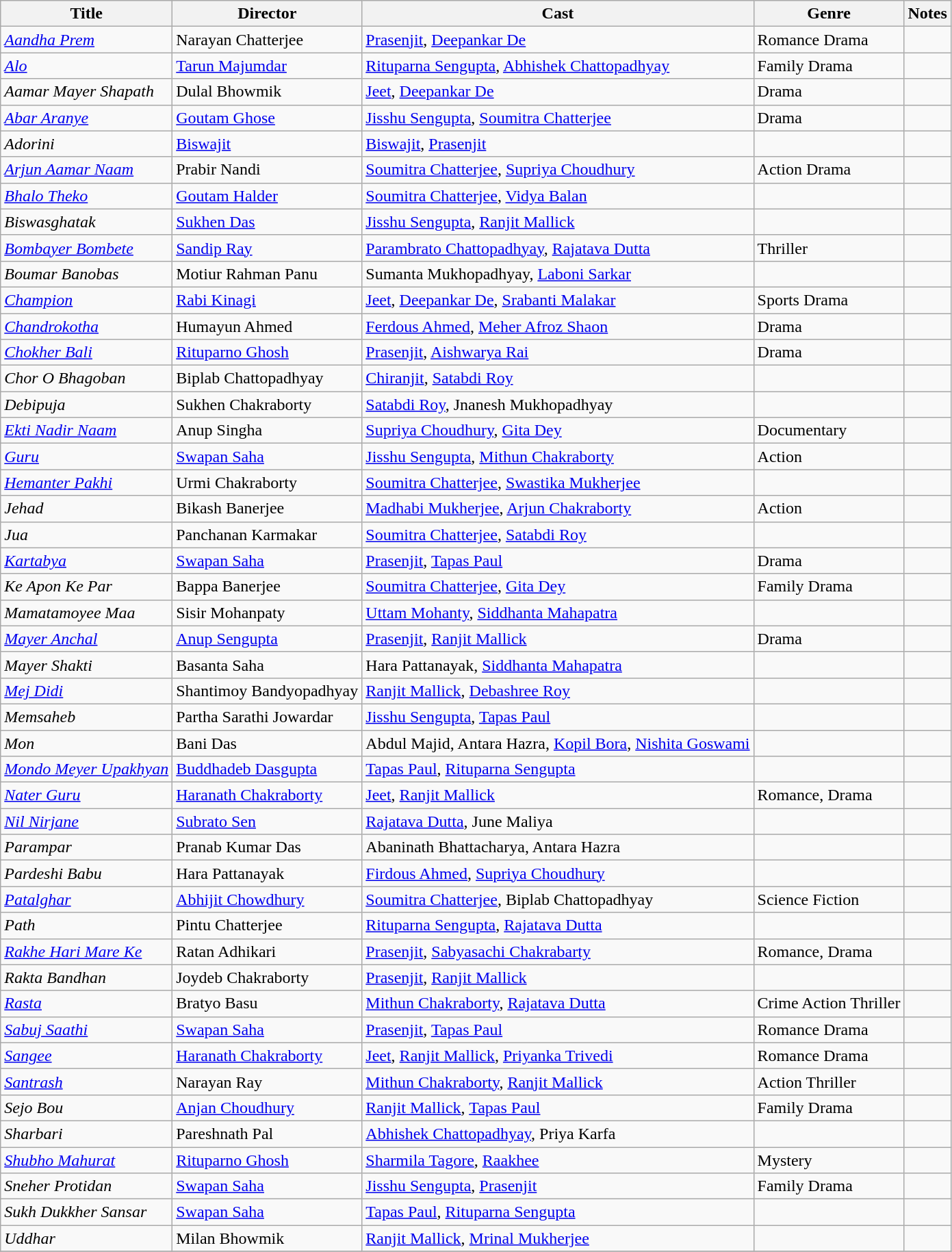<table class="wikitable sortable" border="0">
<tr>
<th>Title</th>
<th>Director</th>
<th>Cast</th>
<th>Genre</th>
<th>Notes</th>
</tr>
<tr>
<td><em><a href='#'>Aandha Prem</a></em></td>
<td>Narayan Chatterjee</td>
<td><a href='#'>Prasenjit</a>, <a href='#'>Deepankar De</a></td>
<td>Romance Drama</td>
<td></td>
</tr>
<tr>
<td><em><a href='#'>Alo</a></em></td>
<td><a href='#'>Tarun Majumdar</a></td>
<td><a href='#'>Rituparna Sengupta</a>, <a href='#'>Abhishek Chattopadhyay</a></td>
<td>Family Drama</td>
<td></td>
</tr>
<tr>
<td><em>Aamar Mayer Shapath</em></td>
<td>Dulal Bhowmik</td>
<td><a href='#'>Jeet</a>, <a href='#'>Deepankar De</a></td>
<td>Drama</td>
<td></td>
</tr>
<tr>
<td><em><a href='#'>Abar Aranye</a></em></td>
<td><a href='#'>Goutam Ghose</a></td>
<td><a href='#'>Jisshu Sengupta</a>, <a href='#'>Soumitra Chatterjee</a></td>
<td>Drama</td>
<td></td>
</tr>
<tr>
<td><em>Adorini</em></td>
<td><a href='#'>Biswajit</a></td>
<td><a href='#'>Biswajit</a>, <a href='#'>Prasenjit</a></td>
<td></td>
<td></td>
</tr>
<tr>
<td><em><a href='#'>Arjun Aamar Naam</a></em></td>
<td>Prabir Nandi</td>
<td><a href='#'>Soumitra Chatterjee</a>, <a href='#'>Supriya Choudhury</a></td>
<td>Action Drama</td>
<td></td>
</tr>
<tr>
<td><em><a href='#'>Bhalo Theko</a></em></td>
<td><a href='#'>Goutam Halder</a></td>
<td><a href='#'>Soumitra Chatterjee</a>, <a href='#'>Vidya Balan</a></td>
<td></td>
<td></td>
</tr>
<tr>
<td><em>Biswasghatak</em></td>
<td><a href='#'>Sukhen Das</a></td>
<td><a href='#'>Jisshu Sengupta</a>, <a href='#'>Ranjit Mallick</a></td>
<td></td>
<td></td>
</tr>
<tr>
<td><em><a href='#'>Bombayer Bombete</a></em></td>
<td><a href='#'>Sandip Ray</a></td>
<td><a href='#'>Parambrato Chattopadhyay</a>, <a href='#'>Rajatava Dutta</a></td>
<td>Thriller</td>
<td></td>
</tr>
<tr>
<td><em>Boumar Banobas</em></td>
<td>Motiur Rahman Panu</td>
<td>Sumanta Mukhopadhyay, <a href='#'>Laboni Sarkar</a></td>
<td></td>
<td></td>
</tr>
<tr>
<td><em><a href='#'>Champion</a></em></td>
<td><a href='#'>Rabi Kinagi</a></td>
<td><a href='#'>Jeet</a>, <a href='#'>Deepankar De</a>, <a href='#'>Srabanti Malakar</a></td>
<td>Sports Drama</td>
<td></td>
</tr>
<tr>
<td><em><a href='#'>Chandrokotha</a></em></td>
<td>Humayun Ahmed</td>
<td><a href='#'>Ferdous Ahmed</a>, <a href='#'>Meher Afroz Shaon</a></td>
<td>Drama</td>
<td></td>
</tr>
<tr>
<td><em><a href='#'>Chokher Bali</a></em></td>
<td><a href='#'>Rituparno Ghosh</a></td>
<td><a href='#'>Prasenjit</a>, <a href='#'>Aishwarya Rai</a></td>
<td>Drama</td>
<td></td>
</tr>
<tr>
<td><em>Chor O Bhagoban</em></td>
<td>Biplab Chattopadhyay</td>
<td><a href='#'>Chiranjit</a>, <a href='#'>Satabdi Roy</a></td>
<td></td>
<td></td>
</tr>
<tr>
<td><em>Debipuja</em></td>
<td>Sukhen Chakraborty</td>
<td><a href='#'>Satabdi Roy</a>, Jnanesh Mukhopadhyay</td>
<td></td>
<td></td>
</tr>
<tr>
<td><em><a href='#'>Ekti Nadir Naam</a></em></td>
<td>Anup Singha</td>
<td><a href='#'>Supriya Choudhury</a>, <a href='#'>Gita Dey</a></td>
<td>Documentary</td>
<td></td>
</tr>
<tr>
<td><em><a href='#'>Guru</a></em></td>
<td><a href='#'>Swapan Saha</a></td>
<td><a href='#'>Jisshu Sengupta</a>, <a href='#'>Mithun Chakraborty</a></td>
<td>Action</td>
<td></td>
</tr>
<tr>
<td><em><a href='#'>Hemanter Pakhi</a></em></td>
<td>Urmi Chakraborty</td>
<td><a href='#'>Soumitra Chatterjee</a>, <a href='#'>Swastika Mukherjee</a></td>
<td></td>
<td></td>
</tr>
<tr>
<td><em>Jehad</em></td>
<td>Bikash Banerjee</td>
<td><a href='#'>Madhabi Mukherjee</a>, <a href='#'>Arjun Chakraborty</a></td>
<td>Action</td>
<td></td>
</tr>
<tr>
<td><em>Jua</em></td>
<td>Panchanan Karmakar</td>
<td><a href='#'>Soumitra Chatterjee</a>, <a href='#'>Satabdi Roy</a></td>
<td></td>
<td></td>
</tr>
<tr>
<td><em><a href='#'>Kartabya</a></em></td>
<td><a href='#'>Swapan Saha</a></td>
<td><a href='#'>Prasenjit</a>, <a href='#'>Tapas Paul</a></td>
<td>Drama</td>
<td></td>
</tr>
<tr>
<td><em>Ke Apon Ke Par</em></td>
<td>Bappa Banerjee</td>
<td><a href='#'>Soumitra Chatterjee</a>, <a href='#'>Gita Dey</a></td>
<td>Family Drama</td>
<td></td>
</tr>
<tr>
<td><em>Mamatamoyee Maa</em></td>
<td>Sisir Mohanpaty</td>
<td><a href='#'>Uttam Mohanty</a>, <a href='#'>Siddhanta Mahapatra</a></td>
<td></td>
<td></td>
</tr>
<tr>
<td><em><a href='#'>Mayer Anchal</a></em></td>
<td><a href='#'>Anup Sengupta</a></td>
<td><a href='#'>Prasenjit</a>, <a href='#'>Ranjit Mallick</a></td>
<td>Drama</td>
<td></td>
</tr>
<tr>
<td><em>Mayer Shakti</em></td>
<td>Basanta Saha</td>
<td>Hara Pattanayak, <a href='#'>Siddhanta Mahapatra</a></td>
<td></td>
<td></td>
</tr>
<tr>
<td><em><a href='#'>Mej Didi</a></em></td>
<td>Shantimoy Bandyopadhyay</td>
<td><a href='#'>Ranjit Mallick</a>, <a href='#'>Debashree Roy</a></td>
<td></td>
<td></td>
</tr>
<tr>
<td><em>Memsaheb</em></td>
<td>Partha Sarathi Jowardar</td>
<td><a href='#'>Jisshu Sengupta</a>, <a href='#'>Tapas Paul</a></td>
<td></td>
<td></td>
</tr>
<tr>
<td><em>Mon</em></td>
<td>Bani Das</td>
<td>Abdul Majid, Antara Hazra, <a href='#'>Kopil Bora</a>, <a href='#'>Nishita Goswami</a></td>
<td></td>
<td></td>
</tr>
<tr>
<td><em><a href='#'>Mondo Meyer Upakhyan</a></em></td>
<td><a href='#'>Buddhadeb Dasgupta</a></td>
<td><a href='#'>Tapas Paul</a>, <a href='#'>Rituparna Sengupta</a></td>
<td></td>
<td></td>
</tr>
<tr>
<td><em><a href='#'>Nater Guru</a></em></td>
<td><a href='#'>Haranath Chakraborty</a></td>
<td><a href='#'>Jeet</a>, <a href='#'>Ranjit Mallick</a></td>
<td>Romance, Drama</td>
<td></td>
</tr>
<tr>
<td><em><a href='#'>Nil Nirjane</a></em></td>
<td><a href='#'>Subrato Sen</a></td>
<td><a href='#'>Rajatava Dutta</a>, June Maliya</td>
<td></td>
<td></td>
</tr>
<tr>
<td><em>Parampar</em></td>
<td>Pranab Kumar Das</td>
<td>Abaninath Bhattacharya, Antara Hazra</td>
<td></td>
<td></td>
</tr>
<tr>
<td><em>Pardeshi Babu</em></td>
<td>Hara Pattanayak</td>
<td><a href='#'>Firdous Ahmed</a>, <a href='#'>Supriya Choudhury</a></td>
<td></td>
<td></td>
</tr>
<tr>
<td><em><a href='#'>Patalghar</a></em></td>
<td><a href='#'>Abhijit Chowdhury</a></td>
<td><a href='#'>Soumitra Chatterjee</a>, Biplab Chattopadhyay</td>
<td>Science Fiction</td>
<td></td>
</tr>
<tr>
<td><em>Path</em></td>
<td>Pintu Chatterjee</td>
<td><a href='#'>Rituparna Sengupta</a>, <a href='#'>Rajatava Dutta</a></td>
<td></td>
<td></td>
</tr>
<tr>
<td><em><a href='#'>Rakhe Hari Mare Ke</a></em></td>
<td>Ratan Adhikari</td>
<td><a href='#'>Prasenjit</a>, <a href='#'>Sabyasachi Chakrabarty</a></td>
<td>Romance, Drama</td>
<td></td>
</tr>
<tr>
<td><em>Rakta Bandhan</em></td>
<td>Joydeb Chakraborty</td>
<td><a href='#'>Prasenjit</a>, <a href='#'>Ranjit Mallick</a></td>
<td></td>
<td></td>
</tr>
<tr>
<td><em><a href='#'>Rasta</a></em></td>
<td>Bratyo Basu</td>
<td><a href='#'>Mithun Chakraborty</a>, <a href='#'>Rajatava Dutta</a></td>
<td>Crime Action Thriller</td>
<td></td>
</tr>
<tr>
<td><em><a href='#'>Sabuj Saathi</a></em></td>
<td><a href='#'>Swapan Saha</a></td>
<td><a href='#'>Prasenjit</a>, <a href='#'>Tapas Paul</a></td>
<td>Romance Drama</td>
<td></td>
</tr>
<tr>
<td><em><a href='#'>Sangee</a></em></td>
<td><a href='#'>Haranath Chakraborty</a></td>
<td><a href='#'>Jeet</a>, <a href='#'>Ranjit Mallick</a>, <a href='#'>Priyanka Trivedi</a></td>
<td>Romance Drama</td>
<td></td>
</tr>
<tr>
<td><em><a href='#'>Santrash</a></em></td>
<td>Narayan Ray</td>
<td><a href='#'>Mithun Chakraborty</a>, <a href='#'>Ranjit Mallick</a></td>
<td>Action Thriller</td>
<td></td>
</tr>
<tr>
<td><em>Sejo Bou</em></td>
<td><a href='#'>Anjan Choudhury</a></td>
<td><a href='#'>Ranjit Mallick</a>, <a href='#'>Tapas Paul</a></td>
<td>Family Drama</td>
<td></td>
</tr>
<tr>
<td><em>Sharbari</em></td>
<td>Pareshnath Pal</td>
<td><a href='#'>Abhishek Chattopadhyay</a>, Priya Karfa</td>
<td></td>
<td></td>
</tr>
<tr>
<td><em><a href='#'>Shubho Mahurat</a></em></td>
<td><a href='#'>Rituparno Ghosh</a></td>
<td><a href='#'>Sharmila Tagore</a>, <a href='#'>Raakhee</a></td>
<td>Mystery</td>
<td></td>
</tr>
<tr>
<td><em>Sneher Protidan</em></td>
<td><a href='#'>Swapan Saha</a></td>
<td><a href='#'>Jisshu Sengupta</a>, <a href='#'>Prasenjit</a></td>
<td>Family Drama</td>
<td></td>
</tr>
<tr>
<td><em>Sukh Dukkher Sansar</em></td>
<td><a href='#'>Swapan Saha</a></td>
<td><a href='#'>Tapas Paul</a>, <a href='#'>Rituparna Sengupta</a></td>
<td></td>
<td></td>
</tr>
<tr>
<td><em>Uddhar</em></td>
<td>Milan Bhowmik</td>
<td><a href='#'>Ranjit Mallick</a>, <a href='#'>Mrinal Mukherjee</a></td>
<td></td>
<td></td>
</tr>
<tr>
</tr>
</table>
